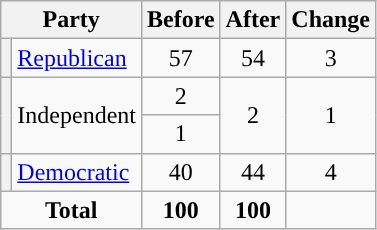<table class="wikitable" style="text-align:center;">
<tr>
<th colspan="2">Party</th>
<th>Before</th>
<th>After</th>
<th>Change</th>
</tr>
<tr>
<th style="background-color:"></th>
<td style="text-align:left;"><a href='#'>Republican</a></td>
<td>57</td>
<td>54</td>
<td> 3</td>
</tr>
<tr>
<th rowspan="2" style="background-color:"></th>
<td rowspan="2" style="text-align:left;">Independent</td>
<td>2</td>
<td rowspan="2" >2</td>
<td rowspan="2"> 1</td>
</tr>
<tr>
<td>1</td>
</tr>
<tr>
<th style="background-color:"></th>
<td style="text-align:left;"><a href='#'>Democratic</a></td>
<td>40</td>
<td>44</td>
<td> 4</td>
</tr>
<tr>
<td colspan="2"><strong>Total</strong></td>
<td><strong>100</strong></td>
<td><strong>100</strong></td>
</tr>
</table>
